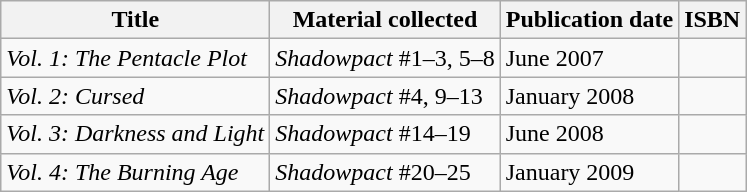<table class="wikitable">
<tr>
<th>Title</th>
<th>Material collected</th>
<th>Publication date</th>
<th>ISBN</th>
</tr>
<tr>
<td><em>Vol. 1: The Pentacle Plot</em></td>
<td><em>Shadowpact</em> #1–3, 5–8</td>
<td>June 2007</td>
<td></td>
</tr>
<tr>
<td><em>Vol. 2: Cursed</em></td>
<td><em>Shadowpact</em> #4, 9–13</td>
<td>January 2008</td>
<td></td>
</tr>
<tr>
<td><em>Vol. 3: Darkness and Light</em></td>
<td><em>Shadowpact</em> #14–19</td>
<td>June 2008</td>
<td></td>
</tr>
<tr>
<td><em>Vol. 4: The Burning Age</em></td>
<td><em>Shadowpact</em> #20–25</td>
<td>January 2009</td>
<td></td>
</tr>
</table>
